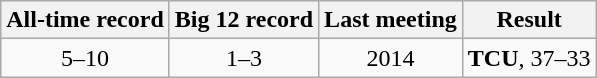<table class="wikitable">
<tr style="text-align:center;">
<th>All-time record</th>
<th>Big 12 record</th>
<th>Last meeting</th>
<th>Result</th>
</tr>
<tr style="text-align:center;">
<td>5–10</td>
<td>1–3</td>
<td>2014</td>
<td><strong>TCU</strong>, 37–33</td>
</tr>
</table>
